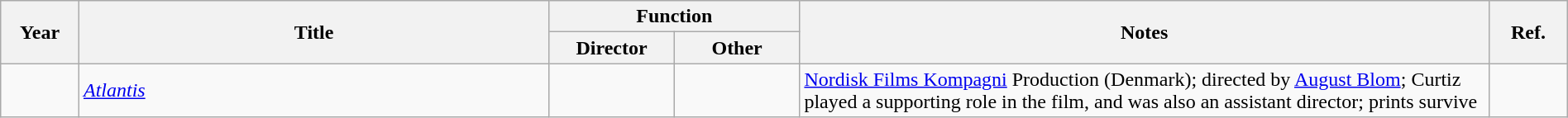<table class="wikitable sticky-header-multi" width="100%">
<tr>
<th scope="col" rowspan="2" width="5%">Year</th>
<th scope="col" rowspan="2" width="30%">Title</th>
<th scope="col" colspan="2">Function</th>
<th scope="col" rowspan="2">Notes</th>
<th scope="col" rowspan="2" width="5%">Ref.</th>
</tr>
<tr>
<th scope="col" width="8%">Director</th>
<th scope="col" width="8%">Other</th>
</tr>
<tr>
<td scope="row"></td>
<td><em><a href='#'>Atlantis</a></em></td>
<td></td>
<td></td>
<td><a href='#'>Nordisk Films Kompagni</a> Production (Denmark); directed by <a href='#'>August Blom</a>; Curtiz played a supporting role in the film, and was also an assistant director; prints survive</td>
<td align=center></td>
</tr>
</table>
